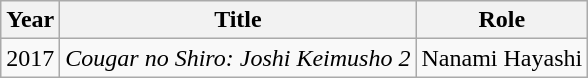<table class="wikitable">
<tr>
<th>Year</th>
<th>Title</th>
<th>Role</th>
</tr>
<tr>
<td>2017</td>
<td><em>Cougar no Shiro: Joshi Keimusho 2</em></td>
<td>Nanami Hayashi</td>
</tr>
</table>
